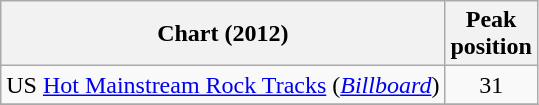<table class="wikitable">
<tr>
<th>Chart (2012)</th>
<th>Peak<br>position</th>
</tr>
<tr>
<td>US <a href='#'>Hot Mainstream Rock Tracks</a> (<em><a href='#'>Billboard</a></em>)</td>
<td style="text-align:center;">31</td>
</tr>
<tr>
</tr>
</table>
